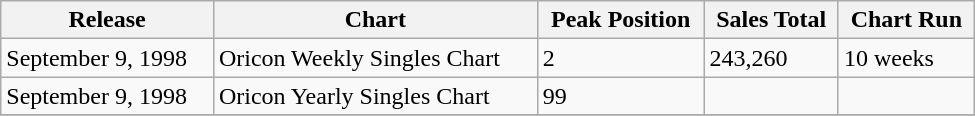<table class="wikitable" width="650px">
<tr>
<th align="left">Release</th>
<th align="left">Chart</th>
<th align="left">Peak Position</th>
<th align="left">Sales Total</th>
<th align="left">Chart Run</th>
</tr>
<tr>
<td align="left">September 9, 1998</td>
<td align="left">Oricon Weekly Singles Chart</td>
<td align="left">2</td>
<td align="left">243,260</td>
<td align="left">10 weeks</td>
</tr>
<tr>
<td align="left">September 9, 1998</td>
<td align="left">Oricon Yearly Singles Chart</td>
<td align="left">99 </td>
<td></td>
<td></td>
</tr>
<tr>
</tr>
</table>
